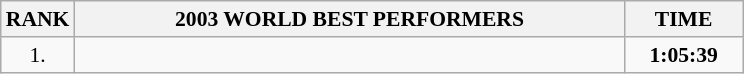<table class="wikitable" style="border-collapse: collapse; font-size: 90%;">
<tr>
<th>RANK</th>
<th align="center" style="width: 25em">2003 WORLD BEST PERFORMERS</th>
<th align="center" style="width: 5em">TIME</th>
</tr>
<tr>
<td align="center">1.</td>
<td></td>
<td align="center"><strong>1:05:39</strong></td>
</tr>
</table>
